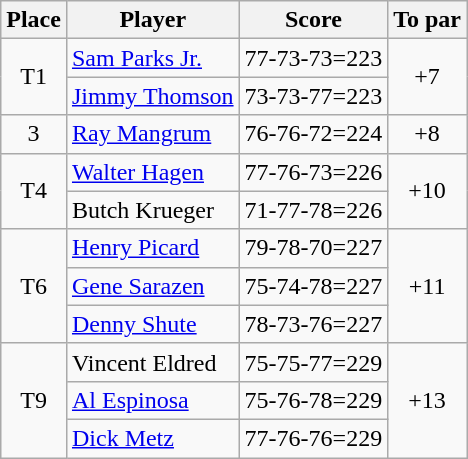<table class=wikitable>
<tr>
<th>Place</th>
<th>Player</th>
<th>Score</th>
<th>To par</th>
</tr>
<tr>
<td rowspan=2 align=center>T1</td>
<td> <a href='#'>Sam Parks Jr.</a></td>
<td>77-73-73=223</td>
<td rowspan=2 align=center>+7</td>
</tr>
<tr>
<td> <a href='#'>Jimmy Thomson</a></td>
<td>73-73-77=223</td>
</tr>
<tr>
<td align=center>3</td>
<td> <a href='#'>Ray Mangrum</a></td>
<td>76-76-72=224</td>
<td align=center>+8</td>
</tr>
<tr>
<td rowspan=2 align=center>T4</td>
<td> <a href='#'>Walter Hagen</a></td>
<td>77-76-73=226</td>
<td rowspan=2 align=center>+10</td>
</tr>
<tr>
<td>  Butch Krueger</td>
<td>71-77-78=226</td>
</tr>
<tr>
<td rowspan=3 align=center>T6</td>
<td> <a href='#'>Henry Picard</a></td>
<td>79-78-70=227</td>
<td rowspan=3 align=center>+11</td>
</tr>
<tr>
<td> <a href='#'>Gene Sarazen</a></td>
<td>75-74-78=227</td>
</tr>
<tr>
<td> <a href='#'>Denny Shute</a></td>
<td>78-73-76=227</td>
</tr>
<tr>
<td rowspan=3 align=center>T9</td>
<td> Vincent Eldred</td>
<td>75-75-77=229</td>
<td rowspan=3 align=center>+13</td>
</tr>
<tr>
<td> <a href='#'>Al Espinosa</a></td>
<td>75-76-78=229</td>
</tr>
<tr>
<td> <a href='#'>Dick Metz</a></td>
<td>77-76-76=229</td>
</tr>
</table>
